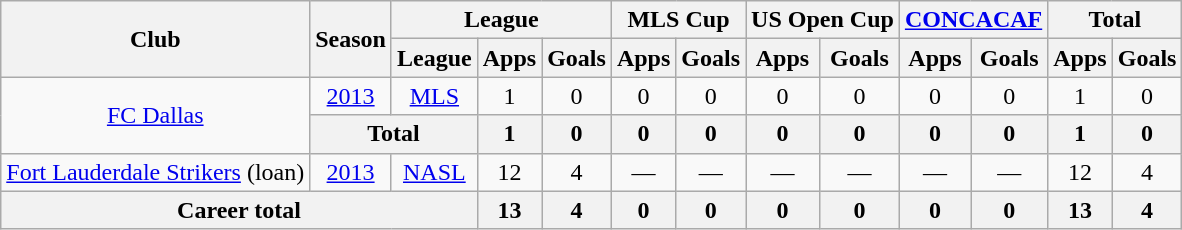<table class="wikitable" style="text-align: center;">
<tr>
<th rowspan="2">Club</th>
<th rowspan="2">Season</th>
<th colspan="3">League</th>
<th colspan="2">MLS Cup</th>
<th colspan="2">US Open Cup</th>
<th colspan="2"><a href='#'>CONCACAF</a></th>
<th colspan="2">Total</th>
</tr>
<tr>
<th>League</th>
<th>Apps</th>
<th>Goals</th>
<th>Apps</th>
<th>Goals</th>
<th>Apps</th>
<th>Goals</th>
<th>Apps</th>
<th>Goals</th>
<th>Apps</th>
<th>Goals</th>
</tr>
<tr>
<td rowspan="2"><a href='#'>FC Dallas</a></td>
<td><a href='#'>2013</a></td>
<td><a href='#'>MLS</a></td>
<td>1</td>
<td>0</td>
<td>0</td>
<td>0</td>
<td>0</td>
<td>0</td>
<td>0</td>
<td>0</td>
<td>1</td>
<td>0</td>
</tr>
<tr>
<th colspan="2">Total</th>
<th>1</th>
<th>0</th>
<th>0</th>
<th>0</th>
<th>0</th>
<th>0</th>
<th>0</th>
<th>0</th>
<th>1</th>
<th>0</th>
</tr>
<tr>
<td rowspan="1"><a href='#'>Fort Lauderdale Strikers</a> (loan)</td>
<td><a href='#'>2013</a></td>
<td><a href='#'>NASL</a></td>
<td>12</td>
<td>4</td>
<td>—</td>
<td>—</td>
<td>—</td>
<td>—</td>
<td>—</td>
<td>—</td>
<td>12</td>
<td>4</td>
</tr>
<tr>
<th colspan="3">Career total</th>
<th>13</th>
<th>4</th>
<th>0</th>
<th>0</th>
<th>0</th>
<th>0</th>
<th>0</th>
<th>0</th>
<th>13</th>
<th>4</th>
</tr>
</table>
